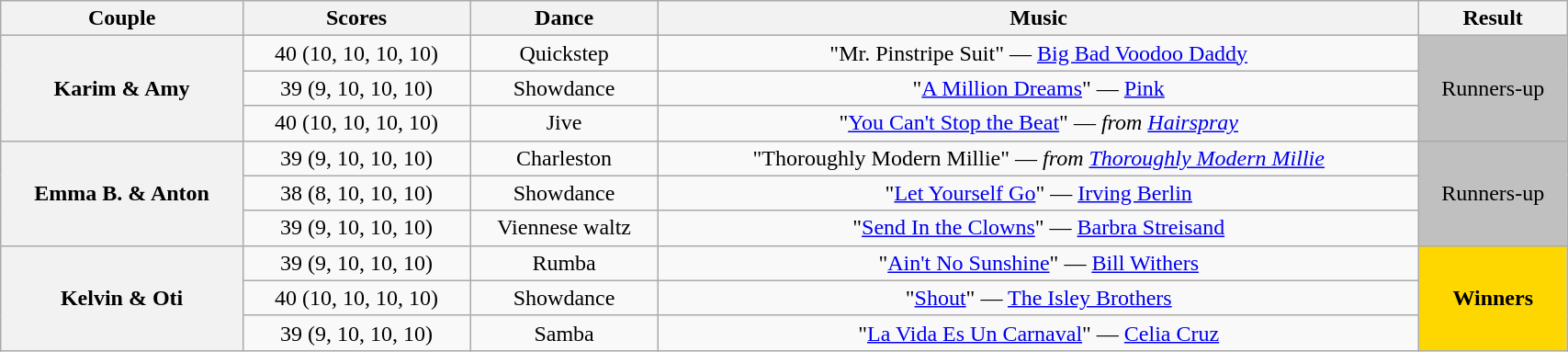<table class="wikitable sortable" style="text-align:center; width: 90%">
<tr>
<th scope="col">Couple</th>
<th scope="col">Scores</th>
<th scope="col" class="unsortable">Dance</th>
<th scope="col" class="unsortable">Music</th>
<th scope="col" class="unsortable">Result</th>
</tr>
<tr>
<th scope="row" rowspan=3>Karim & Amy</th>
<td>40 (10, 10, 10, 10)</td>
<td>Quickstep</td>
<td>"Mr. Pinstripe Suit" — <a href='#'>Big Bad Voodoo Daddy</a></td>
<td rowspan="3" bgcolor="silver">Runners-up</td>
</tr>
<tr>
<td>39 (9, 10, 10, 10)</td>
<td>Showdance</td>
<td>"<a href='#'>A Million Dreams</a>" — <a href='#'>Pink</a></td>
</tr>
<tr>
<td>40 (10, 10, 10, 10)</td>
<td>Jive</td>
<td>"<a href='#'>You Can't Stop the Beat</a>" — <em>from <a href='#'>Hairspray</a></em></td>
</tr>
<tr>
<th scope="row" rowspan=3>Emma B. & Anton</th>
<td>39 (9, 10, 10, 10)</td>
<td>Charleston</td>
<td>"Thoroughly Modern Millie" — <em>from <a href='#'>Thoroughly Modern Millie</a></em></td>
<td rowspan="3" bgcolor="silver">Runners-up</td>
</tr>
<tr>
<td>38 (8, 10, 10, 10)</td>
<td>Showdance</td>
<td>"<a href='#'>Let Yourself Go</a>" — <a href='#'>Irving Berlin</a></td>
</tr>
<tr>
<td>39 (9, 10, 10, 10)</td>
<td>Viennese waltz</td>
<td>"<a href='#'>Send In the Clowns</a>" — <a href='#'>Barbra Streisand</a></td>
</tr>
<tr>
<th scope="row" rowspan=3>Kelvin & Oti</th>
<td>39 (9, 10, 10, 10)</td>
<td>Rumba</td>
<td>"<a href='#'>Ain't No Sunshine</a>" — <a href='#'>Bill Withers</a></td>
<td rowspan=3 bgcolor="gold"><strong>Winners</strong></td>
</tr>
<tr>
<td>40 (10, 10, 10, 10)</td>
<td>Showdance</td>
<td>"<a href='#'>Shout</a>" — <a href='#'>The Isley Brothers</a></td>
</tr>
<tr>
<td>39 (9, 10, 10, 10)</td>
<td>Samba</td>
<td>"<a href='#'>La Vida Es Un Carnaval</a>" — <a href='#'>Celia Cruz</a></td>
</tr>
</table>
